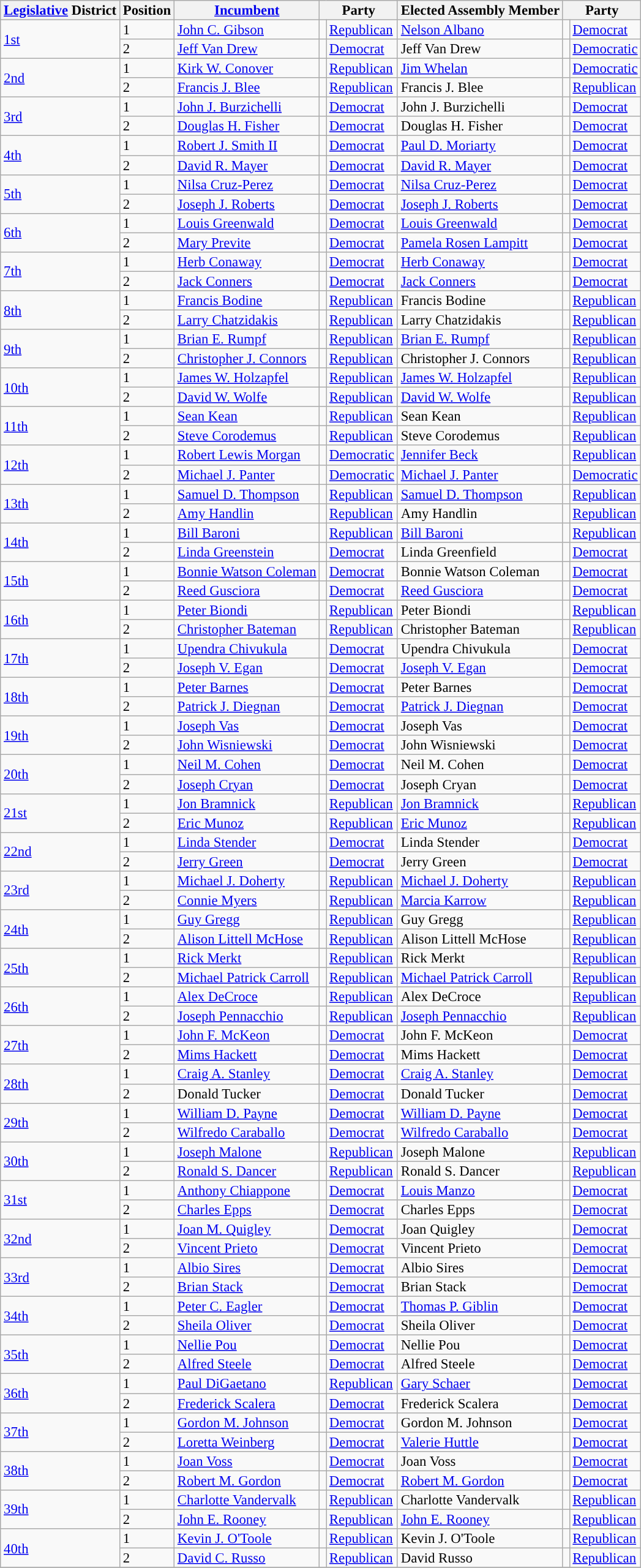<table class="sortable wikitable" style="font-size:95%;line-height:14px;">
<tr>
<th colspan="1" class="sortable"><a href='#'>Legislative</a> District</th>
<th colspan="1" class="sortable">Position</th>
<th class="unsortable"><a href='#'>Incumbent</a></th>
<th colspan="2">Party</th>
<th class="unsortable">Elected Assembly Member</th>
<th colspan="2">Party</th>
</tr>
<tr>
<td rowspan="2"><a href='#'>1st</a></td>
<td>1</td>
<td><a href='#'>John C. Gibson</a></td>
<td style="background:"></td>
<td><a href='#'>Republican</a></td>
<td><a href='#'>Nelson Albano</a></td>
<td style="background:"></td>
<td><a href='#'>Democrat</a></td>
</tr>
<tr>
<td>2</td>
<td><a href='#'>Jeff Van Drew</a></td>
<td style="background:"></td>
<td><a href='#'>Democrat</a></td>
<td>Jeff Van Drew</td>
<td style="background:"></td>
<td><a href='#'>Democratic</a></td>
</tr>
<tr>
<td rowspan="2"><a href='#'>2nd</a></td>
<td>1</td>
<td><a href='#'>Kirk W. Conover</a></td>
<td style="background:"></td>
<td><a href='#'>Republican</a></td>
<td><a href='#'>Jim Whelan</a></td>
<td style="background:"></td>
<td><a href='#'>Democratic</a></td>
</tr>
<tr>
<td>2</td>
<td><a href='#'>Francis J. Blee</a></td>
<td style="background:"></td>
<td><a href='#'>Republican</a></td>
<td>Francis J. Blee</td>
<td style="background:"></td>
<td><a href='#'>Republican</a></td>
</tr>
<tr>
<td rowspan="2"><a href='#'>3rd</a></td>
<td>1</td>
<td><a href='#'>John J. Burzichelli</a></td>
<td style="background:"></td>
<td><a href='#'>Democrat</a></td>
<td>John J. Burzichelli</td>
<td style="background:"></td>
<td><a href='#'>Democrat</a></td>
</tr>
<tr>
<td>2</td>
<td><a href='#'>Douglas H. Fisher</a></td>
<td style="background:"></td>
<td><a href='#'>Democrat</a></td>
<td>Douglas H. Fisher</td>
<td style="background:"></td>
<td><a href='#'>Democrat</a></td>
</tr>
<tr>
<td rowspan="2"><a href='#'>4th</a></td>
<td>1</td>
<td><a href='#'>Robert J. Smith II</a></td>
<td style="background:"></td>
<td><a href='#'>Democrat</a></td>
<td><a href='#'>Paul D. Moriarty</a></td>
<td style="background:"></td>
<td><a href='#'>Democrat</a></td>
</tr>
<tr>
<td>2</td>
<td><a href='#'>David R. Mayer</a></td>
<td style="background:"></td>
<td><a href='#'>Democrat</a></td>
<td><a href='#'>David R. Mayer</a></td>
<td style="background:"></td>
<td><a href='#'>Democrat</a></td>
</tr>
<tr>
<td rowspan="2"><a href='#'>5th</a></td>
<td>1</td>
<td><a href='#'>Nilsa Cruz-Perez</a></td>
<td style="background:"></td>
<td><a href='#'>Democrat</a></td>
<td><a href='#'>Nilsa Cruz-Perez</a></td>
<td style="background:"></td>
<td><a href='#'>Democrat</a></td>
</tr>
<tr>
<td>2</td>
<td><a href='#'>Joseph J. Roberts</a></td>
<td style="background:"></td>
<td><a href='#'>Democrat</a></td>
<td><a href='#'>Joseph J. Roberts</a></td>
<td style="background:"></td>
<td><a href='#'>Democrat</a></td>
</tr>
<tr>
<td rowspan="2"><a href='#'>6th</a></td>
<td>1</td>
<td><a href='#'>Louis Greenwald</a></td>
<td style="background:"></td>
<td><a href='#'>Democrat</a></td>
<td><a href='#'>Louis Greenwald</a></td>
<td style="background:"></td>
<td><a href='#'>Democrat</a></td>
</tr>
<tr>
<td>2</td>
<td><a href='#'>Mary Previte</a></td>
<td style="background:"></td>
<td><a href='#'>Democrat</a></td>
<td><a href='#'>Pamela Rosen Lampitt</a></td>
<td style="background:"></td>
<td><a href='#'>Democrat</a></td>
</tr>
<tr>
<td rowspan="2"><a href='#'>7th</a></td>
<td>1</td>
<td><a href='#'>Herb Conaway</a></td>
<td style="background:"></td>
<td><a href='#'>Democrat</a></td>
<td><a href='#'>Herb Conaway</a></td>
<td style="background:"></td>
<td><a href='#'>Democrat</a></td>
</tr>
<tr>
<td>2</td>
<td><a href='#'>Jack Conners</a></td>
<td style="background:"></td>
<td><a href='#'>Democrat</a></td>
<td><a href='#'>Jack Conners</a></td>
<td style="background:"></td>
<td><a href='#'>Democrat</a></td>
</tr>
<tr>
<td rowspan="2"><a href='#'>8th</a></td>
<td>1</td>
<td><a href='#'>Francis Bodine</a></td>
<td style="background:"></td>
<td><a href='#'>Republican</a></td>
<td>Francis Bodine</td>
<td style="background:"></td>
<td><a href='#'>Republican</a></td>
</tr>
<tr>
<td>2</td>
<td><a href='#'>Larry Chatzidakis</a></td>
<td style="background:"></td>
<td><a href='#'>Republican</a></td>
<td>Larry Chatzidakis</td>
<td style="background:"></td>
<td><a href='#'>Republican</a></td>
</tr>
<tr>
<td rowspan="2"><a href='#'>9th</a></td>
<td>1</td>
<td><a href='#'>Brian E. Rumpf</a></td>
<td style="background:"></td>
<td><a href='#'>Republican</a></td>
<td><a href='#'>Brian E. Rumpf</a></td>
<td style="background:"></td>
<td><a href='#'>Republican</a></td>
</tr>
<tr>
<td>2</td>
<td><a href='#'>Christopher J. Connors</a></td>
<td style="background:"></td>
<td><a href='#'>Republican</a></td>
<td>Christopher J. Connors</td>
<td style="background:"></td>
<td><a href='#'>Republican</a></td>
</tr>
<tr>
<td rowspan="2"><a href='#'>10th</a></td>
<td>1</td>
<td><a href='#'>James W. Holzapfel</a></td>
<td style="background:"></td>
<td><a href='#'>Republican</a></td>
<td><a href='#'>James W. Holzapfel</a></td>
<td style="background:"></td>
<td><a href='#'>Republican</a></td>
</tr>
<tr>
<td>2</td>
<td><a href='#'>David W. Wolfe</a></td>
<td style="background:"></td>
<td><a href='#'>Republican</a></td>
<td><a href='#'>David W. Wolfe</a></td>
<td style="background:"></td>
<td><a href='#'>Republican</a></td>
</tr>
<tr>
<td rowspan="2"><a href='#'>11th</a></td>
<td>1</td>
<td><a href='#'>Sean Kean</a></td>
<td style="background:"></td>
<td><a href='#'>Republican</a></td>
<td>Sean Kean</td>
<td style="background:"></td>
<td><a href='#'>Republican</a></td>
</tr>
<tr>
<td>2</td>
<td><a href='#'>Steve Corodemus</a></td>
<td style="background:"></td>
<td><a href='#'>Republican</a></td>
<td>Steve Corodemus</td>
<td style="background:"></td>
<td><a href='#'>Republican</a></td>
</tr>
<tr>
<td rowspan="2"><a href='#'>12th</a></td>
<td>1</td>
<td><a href='#'>Robert Lewis Morgan</a></td>
<td style="background:"></td>
<td><a href='#'>Democratic</a></td>
<td><a href='#'>Jennifer Beck</a></td>
<td style="background:"></td>
<td><a href='#'>Republican</a></td>
</tr>
<tr>
<td>2</td>
<td><a href='#'>Michael J. Panter</a></td>
<td style="background:"></td>
<td><a href='#'>Democratic</a></td>
<td><a href='#'>Michael J. Panter</a></td>
<td style="background:"></td>
<td><a href='#'>Democratic</a></td>
</tr>
<tr>
<td rowspan="2"><a href='#'>13th</a></td>
<td>1</td>
<td><a href='#'>Samuel D. Thompson</a></td>
<td style="background:"></td>
<td><a href='#'>Republican</a></td>
<td><a href='#'>Samuel D. Thompson</a></td>
<td style="background:"></td>
<td><a href='#'>Republican</a></td>
</tr>
<tr>
<td>2</td>
<td><a href='#'>Amy Handlin</a></td>
<td style="background:"></td>
<td><a href='#'>Republican</a></td>
<td>Amy Handlin</td>
<td style="background:"></td>
<td><a href='#'>Republican</a></td>
</tr>
<tr>
<td rowspan="2"><a href='#'>14th</a></td>
<td>1</td>
<td><a href='#'>Bill Baroni</a></td>
<td style="background:"></td>
<td><a href='#'>Republican</a></td>
<td><a href='#'>Bill Baroni</a></td>
<td style="background:"></td>
<td><a href='#'>Republican</a></td>
</tr>
<tr>
<td>2</td>
<td><a href='#'>Linda Greenstein</a></td>
<td style="background:"></td>
<td><a href='#'>Democrat</a></td>
<td>Linda Greenfield</td>
<td style="background:"></td>
<td><a href='#'>Democrat</a></td>
</tr>
<tr>
<td rowspan="2"><a href='#'>15th</a></td>
<td>1</td>
<td><a href='#'>Bonnie Watson Coleman</a></td>
<td style="background:"></td>
<td><a href='#'>Democrat</a></td>
<td>Bonnie Watson Coleman</td>
<td style="background:"></td>
<td><a href='#'>Democrat</a></td>
</tr>
<tr>
<td>2</td>
<td><a href='#'>Reed Gusciora</a></td>
<td style="background:"></td>
<td><a href='#'>Democrat</a></td>
<td><a href='#'>Reed Gusciora</a></td>
<td style="background:"></td>
<td><a href='#'>Democrat</a></td>
</tr>
<tr>
<td rowspan="2"><a href='#'>16th</a></td>
<td>1</td>
<td><a href='#'>Peter Biondi</a></td>
<td style="background:"></td>
<td><a href='#'>Republican</a></td>
<td>Peter Biondi</td>
<td style="background:"></td>
<td><a href='#'>Republican</a></td>
</tr>
<tr>
<td>2</td>
<td><a href='#'>Christopher Bateman</a></td>
<td style="background:"></td>
<td><a href='#'>Republican</a></td>
<td>Christopher Bateman</td>
<td style="background:"></td>
<td><a href='#'>Republican</a></td>
</tr>
<tr>
<td rowspan="2"><a href='#'>17th</a></td>
<td>1</td>
<td><a href='#'>Upendra Chivukula</a></td>
<td style="background:"></td>
<td><a href='#'>Democrat</a></td>
<td>Upendra Chivukula</td>
<td style="background:"></td>
<td><a href='#'>Democrat</a></td>
</tr>
<tr>
<td>2</td>
<td><a href='#'>Joseph V. Egan</a></td>
<td style="background:"></td>
<td><a href='#'>Democrat</a></td>
<td><a href='#'>Joseph V. Egan</a></td>
<td style="background:"></td>
<td><a href='#'>Democrat</a></td>
</tr>
<tr>
<td rowspan="2"><a href='#'>18th</a></td>
<td>1</td>
<td><a href='#'>Peter Barnes</a></td>
<td style="background:"></td>
<td><a href='#'>Democrat</a></td>
<td>Peter Barnes</td>
<td style="background:"></td>
<td><a href='#'>Democrat</a></td>
</tr>
<tr>
<td>2</td>
<td><a href='#'>Patrick J. Diegnan</a></td>
<td style="background:"></td>
<td><a href='#'>Democrat</a></td>
<td><a href='#'>Patrick J. Diegnan</a></td>
<td style="background:"></td>
<td><a href='#'>Democrat</a></td>
</tr>
<tr>
<td rowspan="2"><a href='#'>19th</a></td>
<td>1</td>
<td><a href='#'>Joseph Vas</a></td>
<td style="background:"></td>
<td><a href='#'>Democrat</a></td>
<td>Joseph Vas</td>
<td style="background:"></td>
<td><a href='#'>Democrat</a></td>
</tr>
<tr>
<td>2</td>
<td><a href='#'>John Wisniewski</a></td>
<td style="background:"></td>
<td><a href='#'>Democrat</a></td>
<td>John Wisniewski</td>
<td style="background:"></td>
<td><a href='#'>Democrat</a></td>
</tr>
<tr>
<td rowspan="2"><a href='#'>20th</a></td>
<td>1</td>
<td><a href='#'>Neil M. Cohen</a></td>
<td style="background:"></td>
<td><a href='#'>Democrat</a></td>
<td>Neil M. Cohen</td>
<td style="background:"></td>
<td><a href='#'>Democrat</a></td>
</tr>
<tr>
<td>2</td>
<td><a href='#'>Joseph Cryan</a></td>
<td style="background:"></td>
<td><a href='#'>Democrat</a></td>
<td>Joseph Cryan</td>
<td style="background:"></td>
<td><a href='#'>Democrat</a></td>
</tr>
<tr>
<td rowspan="2"><a href='#'>21st</a></td>
<td>1</td>
<td><a href='#'>Jon Bramnick</a></td>
<td style="background:"></td>
<td><a href='#'>Republican</a></td>
<td><a href='#'>Jon Bramnick</a></td>
<td style="background:"></td>
<td><a href='#'>Republican</a></td>
</tr>
<tr>
<td>2</td>
<td><a href='#'>Eric Munoz</a></td>
<td style="background:"></td>
<td><a href='#'>Republican</a></td>
<td><a href='#'>Eric Munoz</a></td>
<td style="background:"></td>
<td><a href='#'>Republican</a></td>
</tr>
<tr>
<td rowspan="2"><a href='#'>22nd</a></td>
<td>1</td>
<td><a href='#'>Linda Stender</a></td>
<td style="background:"></td>
<td><a href='#'>Democrat</a></td>
<td>Linda Stender</td>
<td style="background:"></td>
<td><a href='#'>Democrat</a></td>
</tr>
<tr>
<td>2</td>
<td><a href='#'>Jerry Green</a></td>
<td style="background:"></td>
<td><a href='#'>Democrat</a></td>
<td>Jerry Green</td>
<td style="background:"></td>
<td><a href='#'>Democrat</a></td>
</tr>
<tr>
<td rowspan="2"><a href='#'>23rd</a></td>
<td>1</td>
<td><a href='#'>Michael J. Doherty</a></td>
<td style="background:"></td>
<td><a href='#'>Republican</a></td>
<td><a href='#'>Michael J. Doherty</a></td>
<td style="background:"></td>
<td><a href='#'>Republican</a></td>
</tr>
<tr>
<td>2</td>
<td><a href='#'>Connie Myers</a></td>
<td style="background:"></td>
<td><a href='#'>Republican</a></td>
<td><a href='#'>Marcia Karrow</a></td>
<td style="background:"></td>
<td><a href='#'>Republican</a></td>
</tr>
<tr>
<td rowspan="2"><a href='#'>24th</a></td>
<td>1</td>
<td><a href='#'>Guy Gregg</a></td>
<td style="background:"></td>
<td><a href='#'>Republican</a></td>
<td>Guy Gregg</td>
<td style="background:"></td>
<td><a href='#'>Republican</a></td>
</tr>
<tr>
<td>2</td>
<td><a href='#'>Alison Littell McHose</a></td>
<td style="background:"></td>
<td><a href='#'>Republican</a></td>
<td>Alison Littell McHose</td>
<td style="background:"></td>
<td><a href='#'>Republican</a></td>
</tr>
<tr>
<td rowspan="2"><a href='#'>25th</a></td>
<td>1</td>
<td><a href='#'>Rick Merkt</a></td>
<td style="background:"></td>
<td><a href='#'>Republican</a></td>
<td>Rick Merkt</td>
<td style="background:"></td>
<td><a href='#'>Republican</a></td>
</tr>
<tr>
<td>2</td>
<td><a href='#'>Michael Patrick Carroll</a></td>
<td style="background:"></td>
<td><a href='#'>Republican</a></td>
<td><a href='#'>Michael Patrick Carroll</a></td>
<td style="background:"></td>
<td><a href='#'>Republican</a></td>
</tr>
<tr>
<td rowspan="2"><a href='#'>26th</a></td>
<td>1</td>
<td><a href='#'>Alex DeCroce</a></td>
<td style="background:"></td>
<td><a href='#'>Republican</a></td>
<td>Alex DeCroce</td>
<td style="background:"></td>
<td><a href='#'>Republican</a></td>
</tr>
<tr>
<td>2</td>
<td><a href='#'>Joseph Pennacchio</a></td>
<td style="background:"></td>
<td><a href='#'>Republican</a></td>
<td><a href='#'>Joseph Pennacchio</a></td>
<td style="background:"></td>
<td><a href='#'>Republican</a></td>
</tr>
<tr>
<td rowspan="2"><a href='#'>27th</a></td>
<td>1</td>
<td><a href='#'>John F. McKeon</a></td>
<td style="background:"></td>
<td><a href='#'>Democrat</a></td>
<td>John F. McKeon</td>
<td style="background:"></td>
<td><a href='#'>Democrat</a></td>
</tr>
<tr>
<td>2</td>
<td><a href='#'>Mims Hackett</a></td>
<td style="background:"></td>
<td><a href='#'>Democrat</a></td>
<td>Mims Hackett</td>
<td style="background:"></td>
<td><a href='#'>Democrat</a></td>
</tr>
<tr>
<td rowspan="2"><a href='#'>28th</a></td>
<td>1</td>
<td><a href='#'>Craig A. Stanley</a></td>
<td style="background:"></td>
<td><a href='#'>Democrat</a></td>
<td><a href='#'>Craig A. Stanley</a></td>
<td style="background:"></td>
<td><a href='#'>Democrat</a></td>
</tr>
<tr>
<td>2</td>
<td>Donald Tucker</td>
<td style="background:"></td>
<td><a href='#'>Democrat</a></td>
<td>Donald Tucker</td>
<td style="background:"></td>
<td><a href='#'>Democrat</a></td>
</tr>
<tr>
<td rowspan="2"><a href='#'>29th</a></td>
<td>1</td>
<td><a href='#'>William D. Payne</a></td>
<td style="background:"></td>
<td><a href='#'>Democrat</a></td>
<td><a href='#'>William D. Payne</a></td>
<td style="background:"></td>
<td><a href='#'>Democrat</a></td>
</tr>
<tr>
<td>2</td>
<td><a href='#'>Wilfredo Caraballo</a></td>
<td style="background:"></td>
<td><a href='#'>Democrat</a></td>
<td><a href='#'>Wilfredo Caraballo</a></td>
<td style="background:"></td>
<td><a href='#'>Democrat</a></td>
</tr>
<tr>
<td rowspan="2"><a href='#'>30th</a></td>
<td>1</td>
<td><a href='#'>Joseph Malone</a></td>
<td style="background:"></td>
<td><a href='#'>Republican</a></td>
<td>Joseph Malone</td>
<td style="background:"></td>
<td><a href='#'>Republican</a></td>
</tr>
<tr>
<td>2</td>
<td><a href='#'>Ronald S. Dancer</a></td>
<td style="background:"></td>
<td><a href='#'>Republican</a></td>
<td>Ronald S. Dancer</td>
<td style="background:"></td>
<td><a href='#'>Republican</a></td>
</tr>
<tr>
<td rowspan="2"><a href='#'>31st</a></td>
<td>1</td>
<td><a href='#'>Anthony Chiappone</a></td>
<td style="background:"></td>
<td><a href='#'>Democrat</a></td>
<td><a href='#'>Louis Manzo</a></td>
<td style="background:"></td>
<td><a href='#'>Democrat</a></td>
</tr>
<tr>
<td>2</td>
<td><a href='#'>Charles Epps</a></td>
<td style="background:"></td>
<td><a href='#'>Democrat</a></td>
<td>Charles Epps</td>
<td style="background:"></td>
<td><a href='#'>Democrat</a></td>
</tr>
<tr>
<td rowspan="2"><a href='#'>32nd</a></td>
<td>1</td>
<td><a href='#'>Joan M. Quigley</a></td>
<td style="background:"></td>
<td><a href='#'>Democrat</a></td>
<td>Joan Quigley</td>
<td style="background:"></td>
<td><a href='#'>Democrat</a></td>
</tr>
<tr>
<td>2</td>
<td><a href='#'>Vincent Prieto</a></td>
<td style="background:"></td>
<td><a href='#'>Democrat</a></td>
<td>Vincent Prieto</td>
<td style="background:"></td>
<td><a href='#'>Democrat</a></td>
</tr>
<tr>
<td rowspan="2"><a href='#'>33rd</a></td>
<td>1</td>
<td><a href='#'>Albio Sires</a></td>
<td style="background:"></td>
<td><a href='#'>Democrat</a></td>
<td>Albio Sires</td>
<td style="background:"></td>
<td><a href='#'>Democrat</a></td>
</tr>
<tr>
<td>2</td>
<td><a href='#'>Brian Stack</a></td>
<td style="background:"></td>
<td><a href='#'>Democrat</a></td>
<td>Brian Stack</td>
<td style="background:"></td>
<td><a href='#'>Democrat</a></td>
</tr>
<tr>
<td rowspan="2"><a href='#'>34th</a></td>
<td>1</td>
<td><a href='#'>Peter C. Eagler</a></td>
<td style="background:"></td>
<td><a href='#'>Democrat</a></td>
<td><a href='#'>Thomas P. Giblin</a></td>
<td style="background:"></td>
<td><a href='#'>Democrat</a></td>
</tr>
<tr>
<td>2</td>
<td><a href='#'>Sheila Oliver</a></td>
<td style="background:"></td>
<td><a href='#'>Democrat</a></td>
<td>Sheila Oliver</td>
<td style="background:"></td>
<td><a href='#'>Democrat</a></td>
</tr>
<tr>
<td rowspan="2"><a href='#'>35th</a></td>
<td>1</td>
<td><a href='#'>Nellie Pou</a></td>
<td style="background:"></td>
<td><a href='#'>Democrat</a></td>
<td>Nellie Pou</td>
<td style="background:"></td>
<td><a href='#'>Democrat</a></td>
</tr>
<tr>
<td>2</td>
<td><a href='#'>Alfred Steele</a></td>
<td style="background:"></td>
<td><a href='#'>Democrat</a></td>
<td>Alfred Steele</td>
<td style="background:"></td>
<td><a href='#'>Democrat</a></td>
</tr>
<tr>
<td rowspan="2"><a href='#'>36th</a></td>
<td>1</td>
<td><a href='#'>Paul DiGaetano</a></td>
<td style="background:"></td>
<td><a href='#'>Republican</a></td>
<td><a href='#'>Gary Schaer</a></td>
<td style="background:"></td>
<td><a href='#'>Democrat</a></td>
</tr>
<tr>
<td>2</td>
<td><a href='#'>Frederick Scalera</a></td>
<td style="background:"></td>
<td><a href='#'>Democrat</a></td>
<td>Frederick Scalera</td>
<td style="background:"></td>
<td><a href='#'>Democrat</a></td>
</tr>
<tr>
<td rowspan="2"><a href='#'>37th</a></td>
<td>1</td>
<td><a href='#'>Gordon M. Johnson</a></td>
<td style="background:"></td>
<td><a href='#'>Democrat</a></td>
<td>Gordon M. Johnson</td>
<td style="background:"></td>
<td><a href='#'>Democrat</a></td>
</tr>
<tr>
<td>2</td>
<td><a href='#'>Loretta Weinberg</a></td>
<td style="background:"></td>
<td><a href='#'>Democrat</a></td>
<td><a href='#'>Valerie Huttle</a></td>
<td style="background:"></td>
<td><a href='#'>Democrat</a></td>
</tr>
<tr>
<td rowspan="2"><a href='#'>38th</a></td>
<td>1</td>
<td><a href='#'>Joan Voss</a></td>
<td style="background:"></td>
<td><a href='#'>Democrat</a></td>
<td>Joan Voss</td>
<td style="background:"></td>
<td><a href='#'>Democrat</a></td>
</tr>
<tr>
<td>2</td>
<td><a href='#'>Robert M. Gordon</a></td>
<td style="background:"></td>
<td><a href='#'>Democrat</a></td>
<td><a href='#'>Robert M. Gordon</a></td>
<td style="background:"></td>
<td><a href='#'>Democrat</a></td>
</tr>
<tr>
<td rowspan="2"><a href='#'>39th</a></td>
<td>1</td>
<td><a href='#'>Charlotte Vandervalk</a></td>
<td style="background:"></td>
<td><a href='#'>Republican</a></td>
<td>Charlotte Vandervalk</td>
<td style="background:"></td>
<td><a href='#'>Republican</a></td>
</tr>
<tr>
<td>2</td>
<td><a href='#'>John E. Rooney</a></td>
<td style="background:"></td>
<td><a href='#'>Republican</a></td>
<td><a href='#'>John E. Rooney</a></td>
<td style="background:"></td>
<td><a href='#'>Republican</a></td>
</tr>
<tr>
<td rowspan="2"><a href='#'>40th</a></td>
<td>1</td>
<td><a href='#'>Kevin J. O'Toole</a></td>
<td style="background:"></td>
<td><a href='#'>Republican</a></td>
<td>Kevin J. O'Toole</td>
<td style="background:"></td>
<td><a href='#'>Republican</a></td>
</tr>
<tr>
<td>2</td>
<td><a href='#'>David C. Russo</a></td>
<td style="background:"></td>
<td><a href='#'>Republican</a></td>
<td>David Russo</td>
<td style="background:"></td>
<td><a href='#'>Republican</a></td>
</tr>
<tr>
</tr>
</table>
